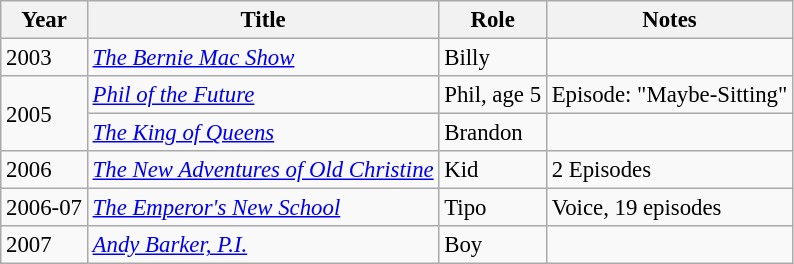<table class="wikitable" style="font-size: 95%;">
<tr>
<th>Year</th>
<th>Title</th>
<th>Role</th>
<th>Notes</th>
</tr>
<tr>
<td>2003</td>
<td><em><a href='#'>The Bernie Mac Show</a></em></td>
<td>Billy</td>
<td></td>
</tr>
<tr>
<td rowspan="2">2005</td>
<td><em><a href='#'>Phil of the Future</a></em></td>
<td>Phil, age 5</td>
<td>Episode: "Maybe-Sitting"</td>
</tr>
<tr>
<td><em><a href='#'>The King of Queens</a></em></td>
<td>Brandon</td>
<td></td>
</tr>
<tr>
<td>2006</td>
<td><em><a href='#'>The New Adventures of Old Christine</a></em></td>
<td>Kid</td>
<td>2 Episodes</td>
</tr>
<tr>
<td>2006-07</td>
<td><em><a href='#'>The Emperor's New School</a></em></td>
<td>Tipo</td>
<td>Voice, 19 episodes</td>
</tr>
<tr>
<td>2007</td>
<td><em><a href='#'>Andy Barker, P.I.</a></em></td>
<td>Boy</td>
<td></td>
</tr>
</table>
